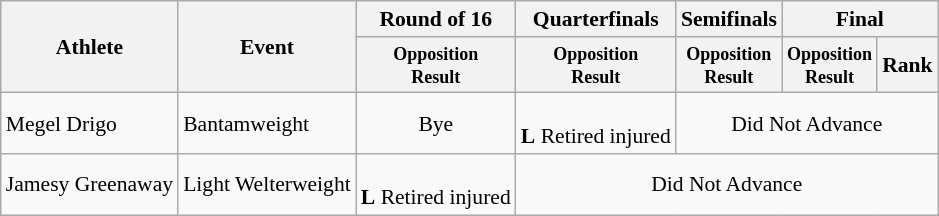<table class=wikitable style="font-size:90%">
<tr>
<th rowspan="2">Athlete</th>
<th rowspan="2">Event</th>
<th>Round of 16</th>
<th>Quarterfinals</th>
<th>Semifinals</th>
<th colspan="2">Final</th>
</tr>
<tr>
<th style="line-height:1em"><small>Opposition<br>Result</small></th>
<th style="line-height:1em"><small>Opposition<br>Result</small></th>
<th style="line-height:1em"><small>Opposition<br>Result</small></th>
<th style="line-height:1em"><small>Opposition<br>Result</small></th>
<th>Rank</th>
</tr>
<tr>
<td>Megel Drigo</td>
<td>Bantamweight</td>
<td align=center>Bye</td>
<td align="center"><br><strong>L</strong> Retired injured</td>
<td align=center colspan=3>Did Not Advance</td>
</tr>
<tr>
<td>Jamesy Greenaway</td>
<td>Light Welterweight</td>
<td align="center"><br><strong>L</strong> Retired injured</td>
<td align=center colspan=4>Did Not Advance</td>
</tr>
</table>
